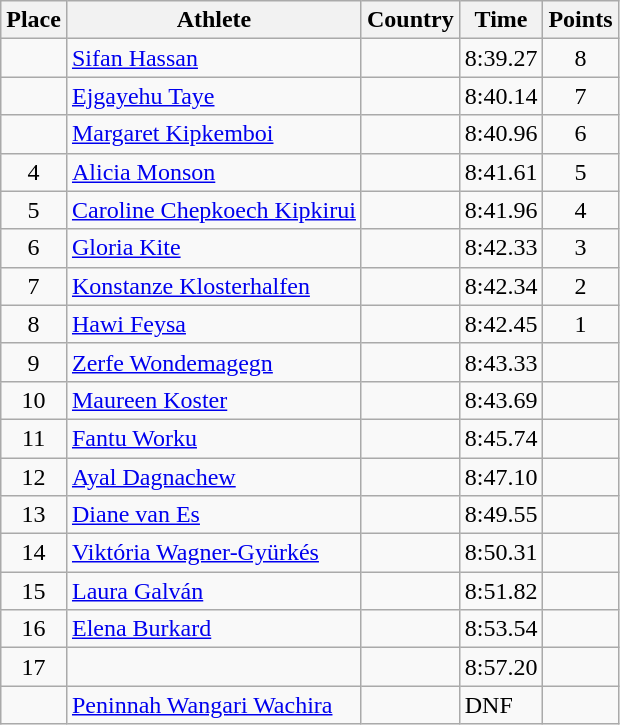<table class="wikitable">
<tr>
<th>Place</th>
<th>Athlete</th>
<th>Country</th>
<th>Time</th>
<th>Points</th>
</tr>
<tr>
<td align=center></td>
<td><a href='#'>Sifan Hassan</a></td>
<td></td>
<td>8:39.27</td>
<td align=center>8</td>
</tr>
<tr>
<td align=center></td>
<td><a href='#'>Ejgayehu Taye</a></td>
<td></td>
<td>8:40.14</td>
<td align=center>7</td>
</tr>
<tr>
<td align=center></td>
<td><a href='#'>Margaret Kipkemboi</a></td>
<td></td>
<td>8:40.96</td>
<td align=center>6</td>
</tr>
<tr>
<td align=center>4</td>
<td><a href='#'>Alicia Monson</a></td>
<td></td>
<td>8:41.61</td>
<td align=center>5</td>
</tr>
<tr>
<td align=center>5</td>
<td><a href='#'>Caroline Chepkoech Kipkirui</a></td>
<td></td>
<td>8:41.96</td>
<td align=center>4</td>
</tr>
<tr>
<td align=center>6</td>
<td><a href='#'>Gloria Kite</a></td>
<td></td>
<td>8:42.33</td>
<td align=center>3</td>
</tr>
<tr>
<td align=center>7</td>
<td><a href='#'>Konstanze Klosterhalfen</a></td>
<td></td>
<td>8:42.34</td>
<td align=center>2</td>
</tr>
<tr>
<td align=center>8</td>
<td><a href='#'>Hawi Feysa</a></td>
<td></td>
<td>8:42.45</td>
<td align=center>1</td>
</tr>
<tr>
<td align=center>9</td>
<td><a href='#'>Zerfe Wondemagegn</a></td>
<td></td>
<td>8:43.33</td>
<td align=center></td>
</tr>
<tr>
<td align=center>10</td>
<td><a href='#'>Maureen Koster</a></td>
<td></td>
<td>8:43.69</td>
<td align=center></td>
</tr>
<tr>
<td align=center>11</td>
<td><a href='#'>Fantu Worku</a></td>
<td></td>
<td>8:45.74</td>
<td align=center></td>
</tr>
<tr>
<td align=center>12</td>
<td><a href='#'>Ayal Dagnachew</a></td>
<td></td>
<td>8:47.10</td>
<td align=center></td>
</tr>
<tr>
<td align=center>13</td>
<td><a href='#'>Diane van Es</a></td>
<td></td>
<td>8:49.55</td>
<td align=center></td>
</tr>
<tr>
<td align=center>14</td>
<td><a href='#'>Viktória Wagner-Gyürkés</a></td>
<td></td>
<td>8:50.31</td>
<td align=center></td>
</tr>
<tr>
<td align=center>15</td>
<td><a href='#'>Laura Galván</a></td>
<td></td>
<td>8:51.82</td>
<td align=center></td>
</tr>
<tr>
<td align=center>16</td>
<td><a href='#'>Elena Burkard</a></td>
<td></td>
<td>8:53.54</td>
<td align=center></td>
</tr>
<tr>
<td align=center>17</td>
<td></td>
<td></td>
<td>8:57.20</td>
<td align=center></td>
</tr>
<tr>
<td align=center></td>
<td><a href='#'>Peninnah Wangari Wachira</a></td>
<td></td>
<td>DNF</td>
<td align=center></td>
</tr>
</table>
